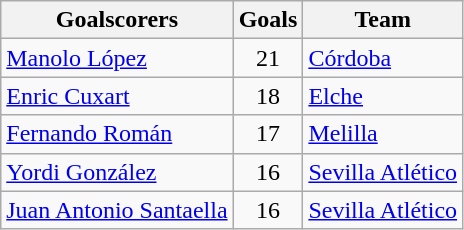<table class="wikitable sortable">
<tr>
<th>Goalscorers</th>
<th>Goals</th>
<th>Team</th>
</tr>
<tr>
<td> <a href='#'>Manolo López</a></td>
<td align=center>21</td>
<td><a href='#'>Córdoba</a></td>
</tr>
<tr>
<td> <a href='#'>Enric Cuxart</a></td>
<td align=center>18</td>
<td><a href='#'>Elche</a></td>
</tr>
<tr>
<td> <a href='#'>Fernando Román</a></td>
<td align=center>17</td>
<td><a href='#'>Melilla</a></td>
</tr>
<tr>
<td> <a href='#'>Yordi González</a></td>
<td align=center>16</td>
<td><a href='#'>Sevilla Atlético</a></td>
</tr>
<tr>
<td> <a href='#'>Juan Antonio Santaella</a></td>
<td align=center>16</td>
<td><a href='#'>Sevilla Atlético</a></td>
</tr>
</table>
